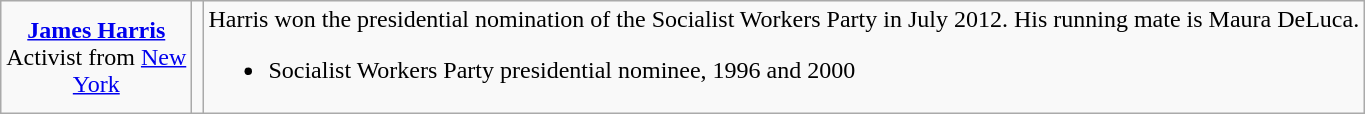<table class=wikitable>
<tr>
<td style="text-align:center; width:120px;"><strong><a href='#'>James Harris</a></strong><br> Activist from <a href='#'>New York</a></td>
<td></td>
<td>Harris won the presidential nomination of the Socialist Workers Party in July 2012. His running mate is Maura DeLuca.<br><ul><li>Socialist Workers Party presidential nominee, 1996 and 2000</li></ul></td>
</tr>
</table>
